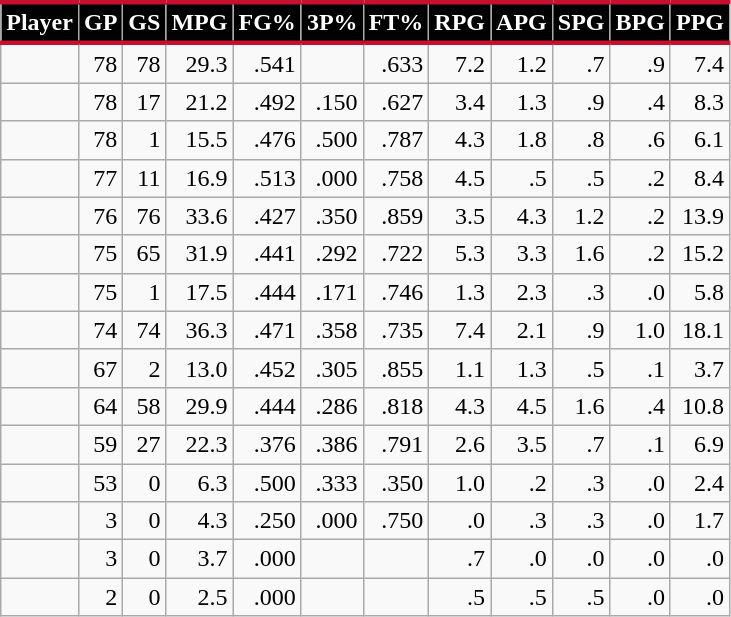<table class="wikitable sortable" style="text-align:right;">
<tr>
<th style="background:#010101; color:#FFFFFF; border-top:#C8102E 3px solid; border-bottom:#C8102E 3px solid;">Player</th>
<th style="background:#010101; color:#FFFFFF; border-top:#C8102E 3px solid; border-bottom:#C8102E 3px solid;">GP</th>
<th style="background:#010101; color:#FFFFFF; border-top:#C8102E 3px solid; border-bottom:#C8102E 3px solid;">GS</th>
<th style="background:#010101; color:#FFFFFF; border-top:#C8102E 3px solid; border-bottom:#C8102E 3px solid;">MPG</th>
<th style="background:#010101; color:#FFFFFF; border-top:#C8102E 3px solid; border-bottom:#C8102E 3px solid;">FG%</th>
<th style="background:#010101; color:#FFFFFF; border-top:#C8102E 3px solid; border-bottom:#C8102E 3px solid;">3P%</th>
<th style="background:#010101; color:#FFFFFF; border-top:#C8102E 3px solid; border-bottom:#C8102E 3px solid;">FT%</th>
<th style="background:#010101; color:#FFFFFF; border-top:#C8102E 3px solid; border-bottom:#C8102E 3px solid;">RPG</th>
<th style="background:#010101; color:#FFFFFF; border-top:#C8102E 3px solid; border-bottom:#C8102E 3px solid;">APG</th>
<th style="background:#010101; color:#FFFFFF; border-top:#C8102E 3px solid; border-bottom:#C8102E 3px solid;">SPG</th>
<th style="background:#010101; color:#FFFFFF; border-top:#C8102E 3px solid; border-bottom:#C8102E 3px solid;">BPG</th>
<th style="background:#010101; color:#FFFFFF; border-top:#C8102E 3px solid; border-bottom:#C8102E 3px solid;">PPG</th>
</tr>
<tr>
<td style="text-align:left;"></td>
<td>78</td>
<td>78</td>
<td>29.3</td>
<td>.541</td>
<td></td>
<td>.633</td>
<td>7.2</td>
<td>1.2</td>
<td>.7</td>
<td>.9</td>
<td>7.4</td>
</tr>
<tr>
<td style="text-align:left;"></td>
<td>78</td>
<td>17</td>
<td>21.2</td>
<td>.492</td>
<td>.150</td>
<td>.627</td>
<td>3.4</td>
<td>1.3</td>
<td>.9</td>
<td>.4</td>
<td>8.3</td>
</tr>
<tr>
<td style="text-align:left;"></td>
<td>78</td>
<td>1</td>
<td>15.5</td>
<td>.476</td>
<td>.500</td>
<td>.787</td>
<td>4.3</td>
<td>1.8</td>
<td>.8</td>
<td>.6</td>
<td>6.1</td>
</tr>
<tr>
<td style="text-align:left;"></td>
<td>77</td>
<td>11</td>
<td>16.9</td>
<td>.513</td>
<td>.000</td>
<td>.758</td>
<td>4.5</td>
<td>.5</td>
<td>.5</td>
<td>.2</td>
<td>8.4</td>
</tr>
<tr>
<td style="text-align:left;"></td>
<td>76</td>
<td>76</td>
<td>33.6</td>
<td>.427</td>
<td>.350</td>
<td>.859</td>
<td>3.5</td>
<td>4.3</td>
<td>1.2</td>
<td>.2</td>
<td>13.9</td>
</tr>
<tr>
<td style="text-align:left;"></td>
<td>75</td>
<td>65</td>
<td>31.9</td>
<td>.441</td>
<td>.292</td>
<td>.722</td>
<td>5.3</td>
<td>3.3</td>
<td>1.6</td>
<td>.2</td>
<td>15.2</td>
</tr>
<tr>
<td style="text-align:left;"></td>
<td>75</td>
<td>1</td>
<td>17.5</td>
<td>.444</td>
<td>.171</td>
<td>.746</td>
<td>1.3</td>
<td>2.3</td>
<td>.3</td>
<td>.0</td>
<td>5.8</td>
</tr>
<tr>
<td style="text-align:left;"></td>
<td>74</td>
<td>74</td>
<td>36.3</td>
<td>.471</td>
<td>.358</td>
<td>.735</td>
<td>7.4</td>
<td>2.1</td>
<td>.9</td>
<td>1.0</td>
<td>18.1</td>
</tr>
<tr>
<td style="text-align:left;"></td>
<td>67</td>
<td>2</td>
<td>13.0</td>
<td>.452</td>
<td>.305</td>
<td>.855</td>
<td>1.1</td>
<td>1.3</td>
<td>.5</td>
<td>.1</td>
<td>3.7</td>
</tr>
<tr>
<td style="text-align:left;"></td>
<td>64</td>
<td>58</td>
<td>29.9</td>
<td>.444</td>
<td>.286</td>
<td>.818</td>
<td>4.3</td>
<td>4.5</td>
<td>1.6</td>
<td>.4</td>
<td>10.8</td>
</tr>
<tr>
<td style="text-align:left;"></td>
<td>59</td>
<td>27</td>
<td>22.3</td>
<td>.376</td>
<td>.386</td>
<td>.791</td>
<td>2.6</td>
<td>3.5</td>
<td>.7</td>
<td>.1</td>
<td>6.9</td>
</tr>
<tr>
<td style="text-align:left;"></td>
<td>53</td>
<td>0</td>
<td>6.3</td>
<td>.500</td>
<td>.333</td>
<td>.350</td>
<td>1.0</td>
<td>.2</td>
<td>.3</td>
<td>.0</td>
<td>2.4</td>
</tr>
<tr>
<td style="text-align:left;"></td>
<td>3</td>
<td>0</td>
<td>4.3</td>
<td>.250</td>
<td>.000</td>
<td>.750</td>
<td>.0</td>
<td>.3</td>
<td>.3</td>
<td>.0</td>
<td>1.7</td>
</tr>
<tr>
<td style="text-align:left;"></td>
<td>3</td>
<td>0</td>
<td>3.7</td>
<td>.000</td>
<td></td>
<td></td>
<td>.7</td>
<td>.0</td>
<td>.0</td>
<td>.0</td>
<td>.0</td>
</tr>
<tr>
<td style="text-align:left;"></td>
<td>2</td>
<td>0</td>
<td>2.5</td>
<td>.000</td>
<td></td>
<td></td>
<td>.5</td>
<td>.5</td>
<td>.5</td>
<td>.0</td>
<td>.0</td>
</tr>
</table>
